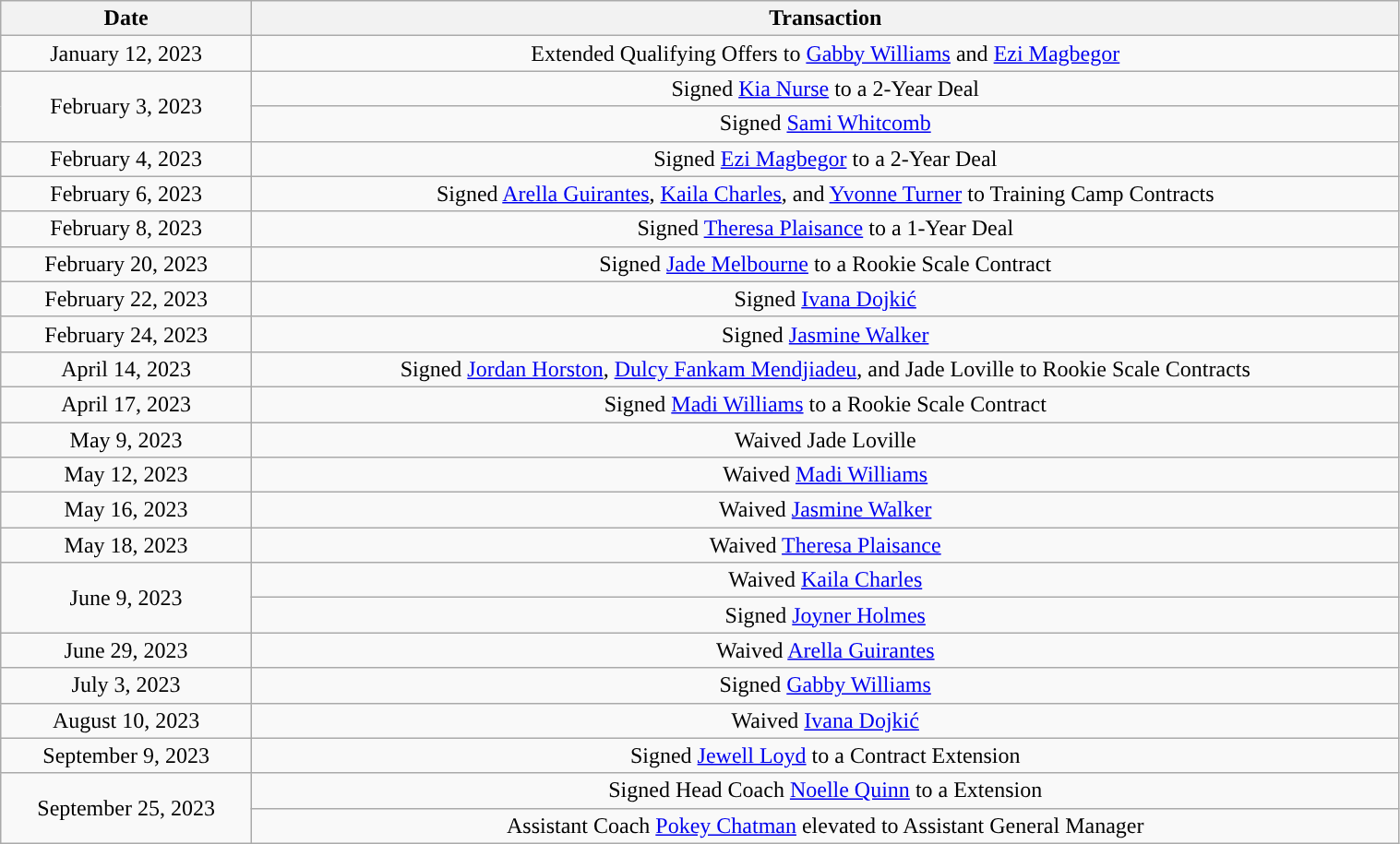<table class="wikitable" style="width:80%; text-align: center;">
<tr>
<th>Date</th>
<th>Transaction</th>
</tr>
<tr>
<td>January 12, 2023</td>
<td>Extended Qualifying Offers to <a href='#'>Gabby Williams</a> and <a href='#'>Ezi Magbegor</a></td>
</tr>
<tr>
<td rowspan=2>February 3, 2023</td>
<td>Signed <a href='#'>Kia Nurse</a> to a 2-Year Deal</td>
</tr>
<tr>
<td>Signed <a href='#'>Sami Whitcomb</a></td>
</tr>
<tr>
<td>February 4, 2023</td>
<td>Signed <a href='#'>Ezi Magbegor</a> to a 2-Year Deal</td>
</tr>
<tr>
<td>February 6, 2023</td>
<td>Signed <a href='#'>Arella Guirantes</a>, <a href='#'>Kaila Charles</a>, and <a href='#'>Yvonne Turner</a> to Training Camp Contracts</td>
</tr>
<tr>
<td>February 8, 2023</td>
<td>Signed <a href='#'>Theresa Plaisance</a> to a 1-Year Deal</td>
</tr>
<tr>
<td>February 20, 2023</td>
<td>Signed <a href='#'>Jade Melbourne</a> to a Rookie Scale Contract</td>
</tr>
<tr>
<td>February 22, 2023</td>
<td>Signed <a href='#'>Ivana Dojkić</a></td>
</tr>
<tr>
<td>February 24, 2023</td>
<td>Signed <a href='#'>Jasmine Walker</a></td>
</tr>
<tr>
<td>April 14, 2023</td>
<td>Signed <a href='#'>Jordan Horston</a>, <a href='#'>Dulcy Fankam Mendjiadeu</a>, and Jade Loville to Rookie Scale Contracts</td>
</tr>
<tr>
<td>April 17, 2023</td>
<td>Signed <a href='#'>Madi Williams</a> to a Rookie Scale Contract</td>
</tr>
<tr>
<td>May 9, 2023</td>
<td>Waived Jade Loville</td>
</tr>
<tr>
<td>May 12, 2023</td>
<td>Waived <a href='#'>Madi Williams</a></td>
</tr>
<tr>
<td>May 16, 2023</td>
<td>Waived <a href='#'>Jasmine Walker</a></td>
</tr>
<tr>
<td>May 18, 2023</td>
<td>Waived <a href='#'>Theresa Plaisance</a></td>
</tr>
<tr>
<td rowspan=2>June 9, 2023</td>
<td>Waived <a href='#'>Kaila Charles</a></td>
</tr>
<tr>
<td>Signed <a href='#'>Joyner Holmes</a></td>
</tr>
<tr>
<td>June 29, 2023</td>
<td>Waived <a href='#'>Arella Guirantes</a></td>
</tr>
<tr>
<td>July 3, 2023</td>
<td>Signed <a href='#'>Gabby Williams</a></td>
</tr>
<tr>
<td>August 10, 2023</td>
<td>Waived <a href='#'>Ivana Dojkić</a></td>
</tr>
<tr>
<td>September 9, 2023</td>
<td>Signed <a href='#'>Jewell Loyd</a> to a Contract Extension</td>
</tr>
<tr>
<td rowspan=2>September 25, 2023</td>
<td>Signed Head Coach <a href='#'>Noelle Quinn</a> to a Extension</td>
</tr>
<tr>
<td>Assistant Coach <a href='#'>Pokey Chatman</a> elevated to Assistant General Manager</td>
</tr>
</table>
